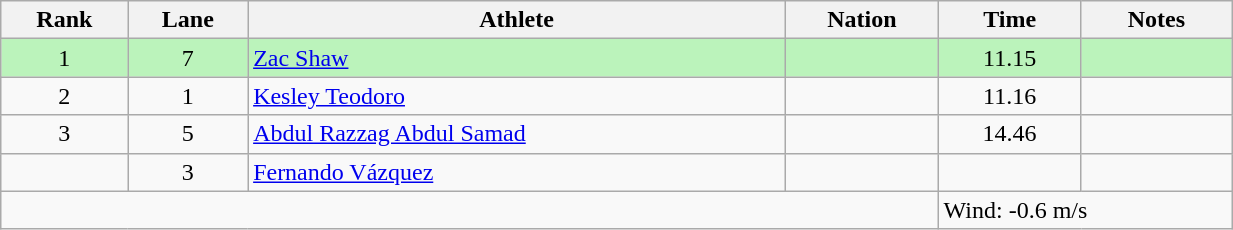<table class="wikitable sortable" style="text-align:center;width: 65%;">
<tr>
<th scope="col">Rank</th>
<th scope="col">Lane</th>
<th scope="col">Athlete</th>
<th scope="col">Nation</th>
<th scope="col">Time</th>
<th scope="col">Notes</th>
</tr>
<tr bgcolor=bbf3bb>
<td>1</td>
<td>7</td>
<td align=left><a href='#'>Zac Shaw</a></td>
<td align=left></td>
<td>11.15</td>
<td></td>
</tr>
<tr>
<td>2</td>
<td>1</td>
<td align=left><a href='#'>Kesley Teodoro</a></td>
<td align=left></td>
<td>11.16</td>
<td></td>
</tr>
<tr>
<td>3</td>
<td>5</td>
<td align=left><a href='#'>Abdul Razzag Abdul Samad</a></td>
<td align=left></td>
<td>14.46</td>
<td></td>
</tr>
<tr>
<td></td>
<td>3</td>
<td align=left><a href='#'>Fernando Vázquez</a></td>
<td align=left></td>
<td></td>
<td></td>
</tr>
<tr class="sortbottom">
<td colspan="4"></td>
<td colspan="2" style="text-align:left;">Wind: -0.6 m/s</td>
</tr>
</table>
